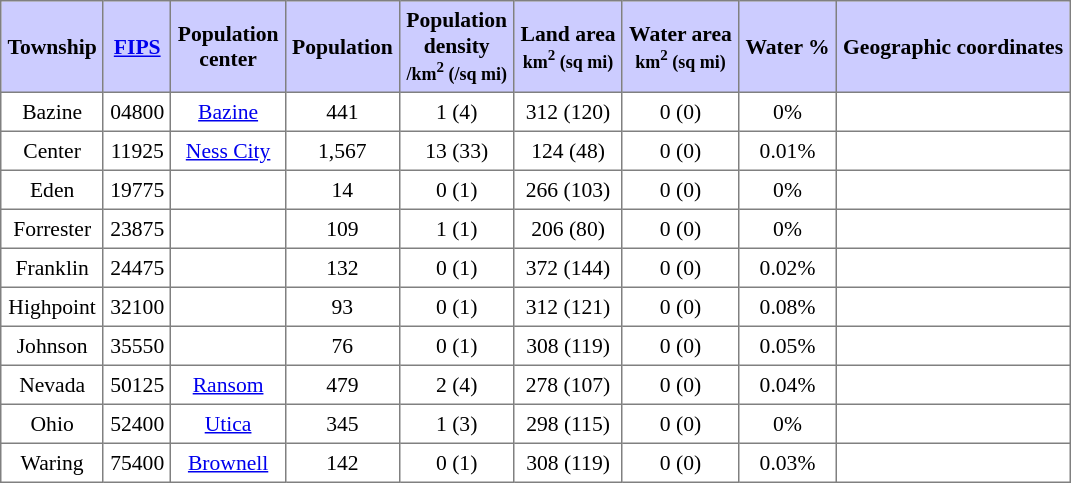<table class="toccolours" border=1 cellspacing=0 cellpadding=4 style="text-align:center; border-collapse:collapse; font-size:90%;">
<tr style="background:#ccccff">
<th>Township</th>
<th><a href='#'>FIPS</a></th>
<th>Population<br>center</th>
<th>Population</th>
<th>Population<br>density<br><small>/km<sup>2</sup> (/sq mi)</small></th>
<th>Land area<br><small>km<sup>2</sup> (sq mi)</small></th>
<th>Water area<br><small>km<sup>2</sup> (sq mi)</small></th>
<th>Water %</th>
<th>Geographic coordinates</th>
</tr>
<tr>
<td>Bazine</td>
<td>04800</td>
<td><a href='#'>Bazine</a></td>
<td>441</td>
<td>1 (4)</td>
<td>312 (120)</td>
<td>0 (0)</td>
<td>0%</td>
<td></td>
</tr>
<tr>
<td>Center</td>
<td>11925</td>
<td><a href='#'>Ness City</a></td>
<td>1,567</td>
<td>13 (33)</td>
<td>124 (48)</td>
<td>0 (0)</td>
<td>0.01%</td>
<td></td>
</tr>
<tr>
<td>Eden</td>
<td>19775</td>
<td></td>
<td>14</td>
<td>0 (1)</td>
<td>266 (103)</td>
<td>0 (0)</td>
<td>0%</td>
<td></td>
</tr>
<tr>
<td>Forrester</td>
<td>23875</td>
<td></td>
<td>109</td>
<td>1 (1)</td>
<td>206 (80)</td>
<td>0 (0)</td>
<td>0%</td>
<td></td>
</tr>
<tr>
<td>Franklin</td>
<td>24475</td>
<td></td>
<td>132</td>
<td>0 (1)</td>
<td>372 (144)</td>
<td>0 (0)</td>
<td>0.02%</td>
<td></td>
</tr>
<tr>
<td>Highpoint</td>
<td>32100</td>
<td></td>
<td>93</td>
<td>0 (1)</td>
<td>312 (121)</td>
<td>0 (0)</td>
<td>0.08%</td>
<td></td>
</tr>
<tr>
<td>Johnson</td>
<td>35550</td>
<td></td>
<td>76</td>
<td>0 (1)</td>
<td>308 (119)</td>
<td>0 (0)</td>
<td>0.05%</td>
<td></td>
</tr>
<tr>
<td>Nevada</td>
<td>50125</td>
<td><a href='#'>Ransom</a></td>
<td>479</td>
<td>2 (4)</td>
<td>278 (107)</td>
<td>0 (0)</td>
<td>0.04%</td>
<td></td>
</tr>
<tr>
<td>Ohio</td>
<td>52400</td>
<td><a href='#'>Utica</a></td>
<td>345</td>
<td>1 (3)</td>
<td>298 (115)</td>
<td>0 (0)</td>
<td>0%</td>
<td></td>
</tr>
<tr>
<td>Waring</td>
<td>75400</td>
<td><a href='#'>Brownell</a></td>
<td>142</td>
<td>0 (1)</td>
<td>308 (119)</td>
<td>0 (0)</td>
<td>0.03%</td>
<td></td>
</tr>
</table>
